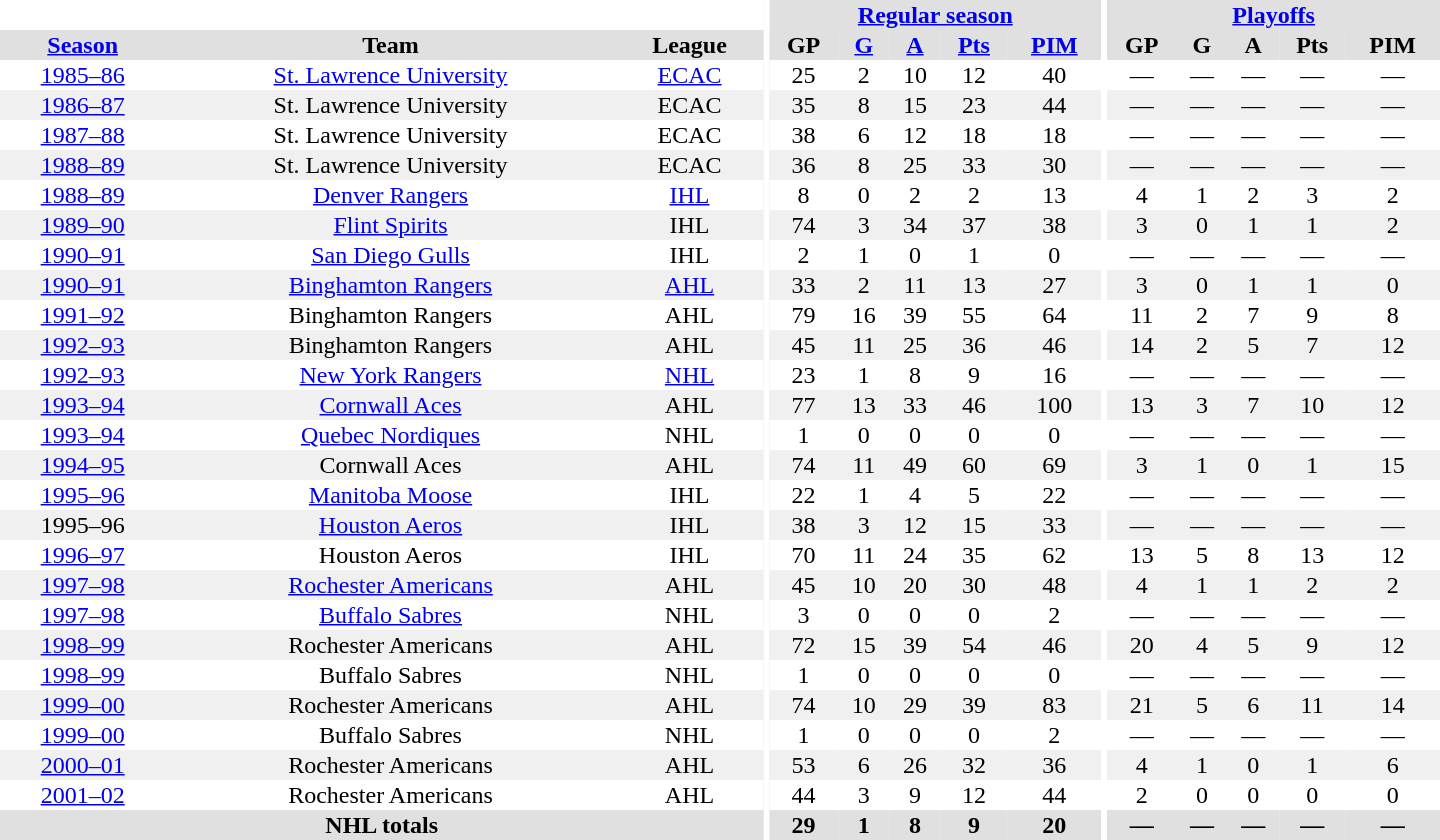<table border="0" cellpadding="1" cellspacing="0" style="text-align:center; width:60em">
<tr bgcolor="#e0e0e0">
<th colspan="3" bgcolor="#ffffff"></th>
<th rowspan="99" bgcolor="#ffffff"></th>
<th colspan="5"><a href='#'>Regular season</a></th>
<th rowspan="99" bgcolor="#ffffff"></th>
<th colspan="5"><a href='#'>Playoffs</a></th>
</tr>
<tr bgcolor="#e0e0e0">
<th><a href='#'>Season</a></th>
<th>Team</th>
<th>League</th>
<th>GP</th>
<th><a href='#'>G</a></th>
<th><a href='#'>A</a></th>
<th><a href='#'>Pts</a></th>
<th><a href='#'>PIM</a></th>
<th>GP</th>
<th>G</th>
<th>A</th>
<th>Pts</th>
<th>PIM</th>
</tr>
<tr>
<td><a href='#'>1985–86</a></td>
<td><a href='#'>St. Lawrence University</a></td>
<td><a href='#'>ECAC</a></td>
<td>25</td>
<td>2</td>
<td>10</td>
<td>12</td>
<td>40</td>
<td>—</td>
<td>—</td>
<td>—</td>
<td>—</td>
<td>—</td>
</tr>
<tr bgcolor="#f0f0f0">
<td><a href='#'>1986–87</a></td>
<td>St. Lawrence University</td>
<td>ECAC</td>
<td>35</td>
<td>8</td>
<td>15</td>
<td>23</td>
<td>44</td>
<td>—</td>
<td>—</td>
<td>—</td>
<td>—</td>
<td>—</td>
</tr>
<tr>
<td><a href='#'>1987–88</a></td>
<td>St. Lawrence University</td>
<td>ECAC</td>
<td>38</td>
<td>6</td>
<td>12</td>
<td>18</td>
<td>18</td>
<td>—</td>
<td>—</td>
<td>—</td>
<td>—</td>
<td>—</td>
</tr>
<tr bgcolor="#f0f0f0">
<td><a href='#'>1988–89</a></td>
<td>St. Lawrence University</td>
<td>ECAC</td>
<td>36</td>
<td>8</td>
<td>25</td>
<td>33</td>
<td>30</td>
<td>—</td>
<td>—</td>
<td>—</td>
<td>—</td>
<td>—</td>
</tr>
<tr>
<td><a href='#'>1988–89</a></td>
<td><a href='#'>Denver Rangers</a></td>
<td><a href='#'>IHL</a></td>
<td>8</td>
<td>0</td>
<td>2</td>
<td>2</td>
<td>13</td>
<td>4</td>
<td>1</td>
<td>2</td>
<td>3</td>
<td>2</td>
</tr>
<tr bgcolor="#f0f0f0">
<td><a href='#'>1989–90</a></td>
<td><a href='#'>Flint Spirits</a></td>
<td>IHL</td>
<td>74</td>
<td>3</td>
<td>34</td>
<td>37</td>
<td>38</td>
<td>3</td>
<td>0</td>
<td>1</td>
<td>1</td>
<td>2</td>
</tr>
<tr>
<td><a href='#'>1990–91</a></td>
<td><a href='#'>San Diego Gulls</a></td>
<td>IHL</td>
<td>2</td>
<td>1</td>
<td>0</td>
<td>1</td>
<td>0</td>
<td>—</td>
<td>—</td>
<td>—</td>
<td>—</td>
<td>—</td>
</tr>
<tr bgcolor="#f0f0f0">
<td><a href='#'>1990–91</a></td>
<td><a href='#'>Binghamton Rangers</a></td>
<td><a href='#'>AHL</a></td>
<td>33</td>
<td>2</td>
<td>11</td>
<td>13</td>
<td>27</td>
<td>3</td>
<td>0</td>
<td>1</td>
<td>1</td>
<td>0</td>
</tr>
<tr>
<td><a href='#'>1991–92</a></td>
<td>Binghamton Rangers</td>
<td>AHL</td>
<td>79</td>
<td>16</td>
<td>39</td>
<td>55</td>
<td>64</td>
<td>11</td>
<td>2</td>
<td>7</td>
<td>9</td>
<td>8</td>
</tr>
<tr bgcolor="#f0f0f0">
<td><a href='#'>1992–93</a></td>
<td>Binghamton Rangers</td>
<td>AHL</td>
<td>45</td>
<td>11</td>
<td>25</td>
<td>36</td>
<td>46</td>
<td>14</td>
<td>2</td>
<td>5</td>
<td>7</td>
<td>12</td>
</tr>
<tr>
<td><a href='#'>1992–93</a></td>
<td><a href='#'>New York Rangers</a></td>
<td><a href='#'>NHL</a></td>
<td>23</td>
<td>1</td>
<td>8</td>
<td>9</td>
<td>16</td>
<td>—</td>
<td>—</td>
<td>—</td>
<td>—</td>
<td>—</td>
</tr>
<tr bgcolor="#f0f0f0">
<td><a href='#'>1993–94</a></td>
<td><a href='#'>Cornwall Aces</a></td>
<td>AHL</td>
<td>77</td>
<td>13</td>
<td>33</td>
<td>46</td>
<td>100</td>
<td>13</td>
<td>3</td>
<td>7</td>
<td>10</td>
<td>12</td>
</tr>
<tr>
<td><a href='#'>1993–94</a></td>
<td><a href='#'>Quebec Nordiques</a></td>
<td>NHL</td>
<td>1</td>
<td>0</td>
<td>0</td>
<td>0</td>
<td>0</td>
<td>—</td>
<td>—</td>
<td>—</td>
<td>—</td>
<td>—</td>
</tr>
<tr bgcolor="#f0f0f0">
<td><a href='#'>1994–95</a></td>
<td>Cornwall Aces</td>
<td>AHL</td>
<td>74</td>
<td>11</td>
<td>49</td>
<td>60</td>
<td>69</td>
<td>3</td>
<td>1</td>
<td>0</td>
<td>1</td>
<td>15</td>
</tr>
<tr>
<td><a href='#'>1995–96</a></td>
<td><a href='#'>Manitoba Moose</a></td>
<td>IHL</td>
<td>22</td>
<td>1</td>
<td>4</td>
<td>5</td>
<td>22</td>
<td>—</td>
<td>—</td>
<td>—</td>
<td>—</td>
<td>—</td>
</tr>
<tr bgcolor="#f0f0f0">
<td>1995–96</td>
<td><a href='#'>Houston Aeros</a></td>
<td>IHL</td>
<td>38</td>
<td>3</td>
<td>12</td>
<td>15</td>
<td>33</td>
<td>—</td>
<td>—</td>
<td>—</td>
<td>—</td>
<td>—</td>
</tr>
<tr>
<td><a href='#'>1996–97</a></td>
<td>Houston Aeros</td>
<td>IHL</td>
<td>70</td>
<td>11</td>
<td>24</td>
<td>35</td>
<td>62</td>
<td>13</td>
<td>5</td>
<td>8</td>
<td>13</td>
<td>12</td>
</tr>
<tr bgcolor="#f0f0f0">
<td><a href='#'>1997–98</a></td>
<td><a href='#'>Rochester Americans</a></td>
<td>AHL</td>
<td>45</td>
<td>10</td>
<td>20</td>
<td>30</td>
<td>48</td>
<td>4</td>
<td>1</td>
<td>1</td>
<td>2</td>
<td>2</td>
</tr>
<tr>
<td><a href='#'>1997–98</a></td>
<td><a href='#'>Buffalo Sabres</a></td>
<td>NHL</td>
<td>3</td>
<td>0</td>
<td>0</td>
<td>0</td>
<td>2</td>
<td>—</td>
<td>—</td>
<td>—</td>
<td>—</td>
<td>—</td>
</tr>
<tr bgcolor="#f0f0f0">
<td><a href='#'>1998–99</a></td>
<td>Rochester Americans</td>
<td>AHL</td>
<td>72</td>
<td>15</td>
<td>39</td>
<td>54</td>
<td>46</td>
<td>20</td>
<td>4</td>
<td>5</td>
<td>9</td>
<td>12</td>
</tr>
<tr>
<td><a href='#'>1998–99</a></td>
<td>Buffalo Sabres</td>
<td>NHL</td>
<td>1</td>
<td>0</td>
<td>0</td>
<td>0</td>
<td>0</td>
<td>—</td>
<td>—</td>
<td>—</td>
<td>—</td>
<td>—</td>
</tr>
<tr bgcolor="#f0f0f0">
<td><a href='#'>1999–00</a></td>
<td>Rochester Americans</td>
<td>AHL</td>
<td>74</td>
<td>10</td>
<td>29</td>
<td>39</td>
<td>83</td>
<td>21</td>
<td>5</td>
<td>6</td>
<td>11</td>
<td>14</td>
</tr>
<tr>
<td><a href='#'>1999–00</a></td>
<td>Buffalo Sabres</td>
<td>NHL</td>
<td>1</td>
<td>0</td>
<td>0</td>
<td>0</td>
<td>2</td>
<td>—</td>
<td>—</td>
<td>—</td>
<td>—</td>
<td>—</td>
</tr>
<tr bgcolor="#f0f0f0">
<td><a href='#'>2000–01</a></td>
<td>Rochester Americans</td>
<td>AHL</td>
<td>53</td>
<td>6</td>
<td>26</td>
<td>32</td>
<td>36</td>
<td>4</td>
<td>1</td>
<td>0</td>
<td>1</td>
<td>6</td>
</tr>
<tr>
<td><a href='#'>2001–02</a></td>
<td>Rochester Americans</td>
<td>AHL</td>
<td>44</td>
<td>3</td>
<td>9</td>
<td>12</td>
<td>44</td>
<td>2</td>
<td>0</td>
<td>0</td>
<td>0</td>
<td>0</td>
</tr>
<tr bgcolor="#e0e0e0">
<th colspan="3">NHL totals</th>
<th>29</th>
<th>1</th>
<th>8</th>
<th>9</th>
<th>20</th>
<th>—</th>
<th>—</th>
<th>—</th>
<th>—</th>
<th>—</th>
</tr>
</table>
